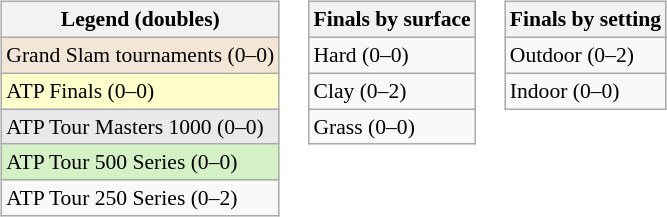<table>
<tr valign=top>
<td><br><table class=wikitable style="font-size:90%">
<tr>
<th>Legend (doubles)</th>
</tr>
<tr style="background:#f3e6d7;">
<td>Grand Slam tournaments (0–0)</td>
</tr>
<tr style="background:#ffc;">
<td>ATP Finals (0–0)</td>
</tr>
<tr style="background:#e9e9e9;">
<td>ATP Tour Masters 1000 (0–0)</td>
</tr>
<tr style="background:#d4f1c5;">
<td>ATP Tour 500 Series (0–0)</td>
</tr>
<tr>
<td>ATP Tour 250 Series (0–2)</td>
</tr>
</table>
</td>
<td><br><table class=wikitable style="font-size:90%">
<tr>
<th>Finals by surface</th>
</tr>
<tr>
<td>Hard (0–0)</td>
</tr>
<tr>
<td>Clay (0–2)</td>
</tr>
<tr>
<td>Grass (0–0)</td>
</tr>
</table>
</td>
<td><br><table class=wikitable style="font-size:90%">
<tr>
<th>Finals by setting</th>
</tr>
<tr>
<td>Outdoor (0–2)</td>
</tr>
<tr>
<td>Indoor (0–0)</td>
</tr>
</table>
</td>
</tr>
</table>
